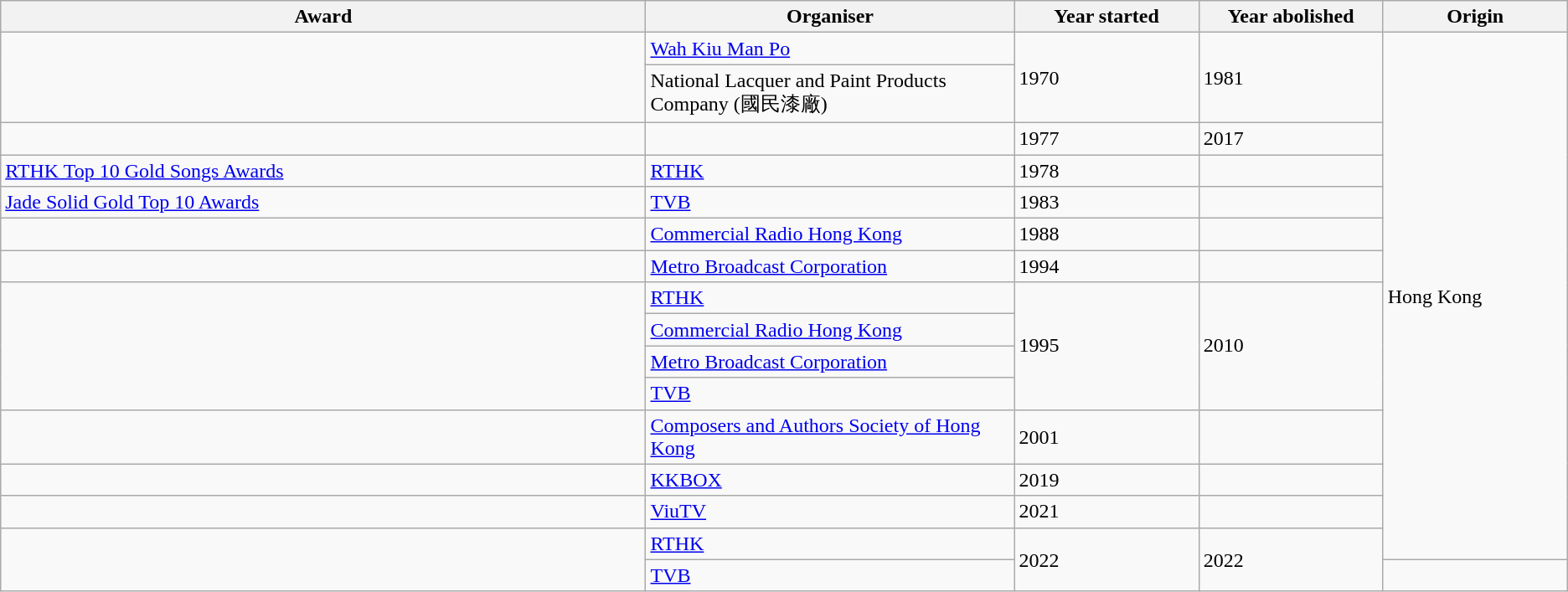<table class="wikitable">
<tr>
<th style="width:35%;">Award</th>
<th style="width:20%;">Organiser</th>
<th style="width:10%;">Year started</th>
<th style="width:10%;">Year abolished</th>
<th style="width:10%;">Origin</th>
</tr>
<tr>
<td rowspan=2></td>
<td><a href='#'>Wah Kiu Man Po</a></td>
<td rowspan=2>1970</td>
<td rowspan=2>1981</td>
<td rowspan=15>Hong Kong</td>
</tr>
<tr>
<td>National Lacquer and Paint Products Company (國民漆廠)</td>
</tr>
<tr>
<td></td>
<td></td>
<td>1977</td>
<td>2017</td>
</tr>
<tr>
<td><a href='#'>RTHK Top 10 Gold Songs Awards</a></td>
<td><a href='#'>RTHK</a></td>
<td>1978</td>
<td></td>
</tr>
<tr>
<td><a href='#'>Jade Solid Gold Top 10 Awards</a></td>
<td><a href='#'>TVB</a></td>
<td>1983</td>
<td></td>
</tr>
<tr>
<td></td>
<td><a href='#'>Commercial Radio Hong Kong</a></td>
<td>1988</td>
<td></td>
</tr>
<tr>
<td></td>
<td><a href='#'>Metro Broadcast Corporation</a></td>
<td>1994</td>
<td></td>
</tr>
<tr>
<td rowspan=4></td>
<td><a href='#'>RTHK</a></td>
<td rowspan=4>1995</td>
<td rowspan=4>2010</td>
</tr>
<tr>
<td><a href='#'>Commercial Radio Hong Kong</a></td>
</tr>
<tr>
<td><a href='#'>Metro Broadcast Corporation</a></td>
</tr>
<tr>
<td><a href='#'>TVB</a></td>
</tr>
<tr>
<td></td>
<td><a href='#'>Composers and Authors Society of Hong Kong</a></td>
<td>2001</td>
<td></td>
</tr>
<tr>
<td></td>
<td><a href='#'>KKBOX</a></td>
<td>2019</td>
<td></td>
</tr>
<tr>
<td></td>
<td><a href='#'>ViuTV</a></td>
<td>2021</td>
<td></td>
</tr>
<tr>
<td rowspan=2></td>
<td><a href='#'>RTHK</a></td>
<td rowspan=2>2022</td>
<td rowspan=2>2022</td>
</tr>
<tr>
<td><a href='#'>TVB</a></td>
</tr>
</table>
